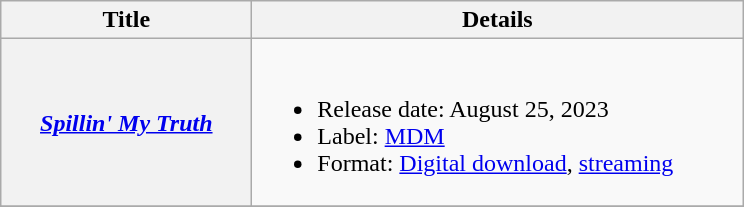<table class="wikitable plainrowheaders">
<tr>
<th style="width:10em;">Title</th>
<th style="width:20em;">Details</th>
</tr>
<tr>
<th scope="row"><em><a href='#'>Spillin' My Truth</a></em></th>
<td><br><ul><li>Release date: August 25, 2023</li><li>Label: <a href='#'>MDM</a></li><li>Format: <a href='#'>Digital download</a>, <a href='#'>streaming</a></li></ul></td>
</tr>
<tr>
</tr>
</table>
